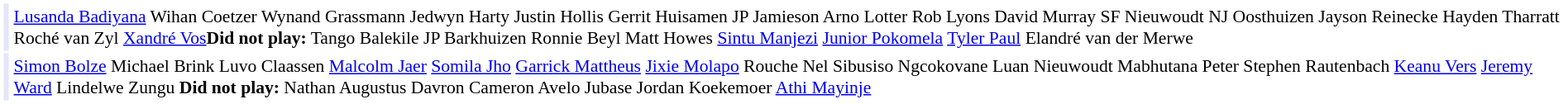<table cellpadding="2" style="border: 1px solid white; font-size:90%;">
<tr>
<td style="text-align:right;" bgcolor="lavender"></td>
<td style="text-align:left;"><a href='#'>Lusanda Badiyana</a> Wihan Coetzer Wynand Grassmann Jedwyn Harty Justin Hollis Gerrit Huisamen JP Jamieson Arno Lotter Rob Lyons David Murray SF Nieuwoudt NJ Oosthuizen Jayson Reinecke Hayden Tharratt Roché van Zyl <a href='#'>Xandré Vos</a><strong>Did not play:</strong> Tango Balekile JP Barkhuizen Ronnie Beyl Matt Howes <a href='#'>Sintu Manjezi</a> <a href='#'>Junior Pokomela</a> <a href='#'>Tyler Paul</a> Elandré van der Merwe</td>
</tr>
<tr>
<td style="text-align:right;" bgcolor="lavender"></td>
<td style="text-align:left;"><a href='#'>Simon Bolze</a> Michael Brink Luvo Claassen <a href='#'>Malcolm Jaer</a> <a href='#'>Somila Jho</a> <a href='#'>Garrick Mattheus</a> <a href='#'>Jixie Molapo</a> Rouche Nel Sibusiso Ngcokovane Luan Nieuwoudt Mabhutana Peter Stephen Rautenbach <a href='#'>Keanu Vers</a> <a href='#'>Jeremy Ward</a> Lindelwe Zungu <strong>Did not play:</strong> Nathan Augustus Davron Cameron Avelo Jubase Jordan Koekemoer <a href='#'>Athi Mayinje</a></td>
</tr>
</table>
